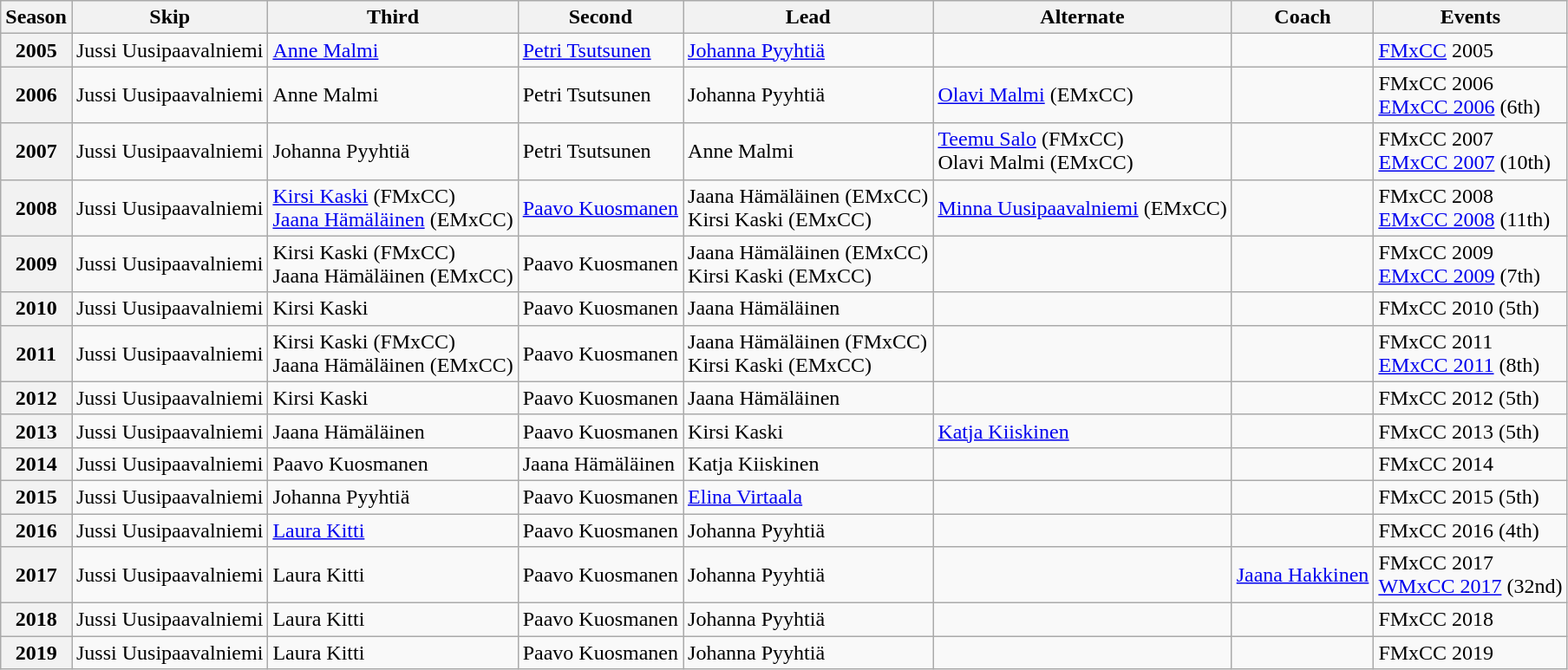<table class="wikitable">
<tr>
<th scope="col">Season</th>
<th scope="col">Skip</th>
<th scope="col">Third</th>
<th scope="col">Second</th>
<th scope="col">Lead</th>
<th scope="col">Alternate</th>
<th scope="col">Coach</th>
<th scope="col">Events</th>
</tr>
<tr>
<th scope="row">2005</th>
<td>Jussi Uusipaavalniemi</td>
<td><a href='#'>Anne Malmi</a></td>
<td><a href='#'>Petri Tsutsunen</a></td>
<td><a href='#'>Johanna Pyyhtiä</a></td>
<td></td>
<td></td>
<td><a href='#'>FMxCC</a> 2005 </td>
</tr>
<tr>
<th scope="row">2006</th>
<td>Jussi Uusipaavalniemi</td>
<td>Anne Malmi</td>
<td>Petri Tsutsunen</td>
<td>Johanna Pyyhtiä</td>
<td><a href='#'>Olavi Malmi</a> (EMxCC)</td>
<td></td>
<td>FMxCC 2006 <br><a href='#'>EMxCC 2006</a> (6th)</td>
</tr>
<tr>
<th scope="row">2007</th>
<td>Jussi Uusipaavalniemi</td>
<td>Johanna Pyyhtiä</td>
<td>Petri Tsutsunen</td>
<td>Anne Malmi</td>
<td><a href='#'>Teemu Salo</a> (FMxCC)<br>Olavi Malmi (EMxCC)</td>
<td></td>
<td>FMxCC 2007 <br><a href='#'>EMxCC 2007</a> (10th)</td>
</tr>
<tr>
<th scope="row">2008</th>
<td>Jussi Uusipaavalniemi</td>
<td><a href='#'>Kirsi Kaski</a> (FMxCC)<br><a href='#'>Jaana Hämäläinen</a> (EMxCC)</td>
<td><a href='#'>Paavo Kuosmanen</a></td>
<td>Jaana Hämäläinen (EMxCC)<br>Kirsi Kaski (EMxCC)</td>
<td><a href='#'>Minna Uusipaavalniemi</a> (EMxCC)</td>
<td></td>
<td>FMxCC 2008 <br><a href='#'>EMxCC 2008</a> (11th)</td>
</tr>
<tr>
<th scope="row">2009</th>
<td>Jussi Uusipaavalniemi</td>
<td>Kirsi Kaski (FMxCC)<br>Jaana Hämäläinen (EMxCC)</td>
<td>Paavo Kuosmanen</td>
<td>Jaana Hämäläinen (EMxCC)<br>Kirsi Kaski (EMxCC)</td>
<td></td>
<td></td>
<td>FMxCC 2009 <br><a href='#'>EMxCC 2009</a> (7th)</td>
</tr>
<tr>
<th scope="row">2010</th>
<td>Jussi Uusipaavalniemi</td>
<td>Kirsi Kaski</td>
<td>Paavo Kuosmanen</td>
<td>Jaana Hämäläinen</td>
<td></td>
<td></td>
<td>FMxCC 2010 (5th)</td>
</tr>
<tr>
<th scope="row">2011</th>
<td>Jussi Uusipaavalniemi</td>
<td>Kirsi Kaski (FMxCC)<br>Jaana Hämäläinen (EMxCC)</td>
<td>Paavo Kuosmanen</td>
<td>Jaana Hämäläinen (FMxCC)<br>Kirsi Kaski (EMxCC)</td>
<td></td>
<td></td>
<td>FMxCC 2011 <br><a href='#'>EMxCC 2011</a> (8th)</td>
</tr>
<tr>
<th scope="row">2012</th>
<td>Jussi Uusipaavalniemi</td>
<td>Kirsi Kaski</td>
<td>Paavo Kuosmanen</td>
<td>Jaana Hämäläinen</td>
<td></td>
<td></td>
<td>FMxCC 2012 (5th)</td>
</tr>
<tr>
<th scope="row">2013</th>
<td>Jussi Uusipaavalniemi</td>
<td>Jaana Hämäläinen</td>
<td>Paavo Kuosmanen</td>
<td>Kirsi Kaski</td>
<td><a href='#'>Katja Kiiskinen</a></td>
<td></td>
<td>FMxCC 2013 (5th)</td>
</tr>
<tr>
<th scope="row">2014</th>
<td>Jussi Uusipaavalniemi</td>
<td>Paavo Kuosmanen</td>
<td>Jaana Hämäläinen</td>
<td>Katja Kiiskinen</td>
<td></td>
<td></td>
<td>FMxCC 2014 </td>
</tr>
<tr>
<th scope="row">2015</th>
<td>Jussi Uusipaavalniemi</td>
<td>Johanna Pyyhtiä</td>
<td>Paavo Kuosmanen</td>
<td><a href='#'>Elina Virtaala</a></td>
<td></td>
<td></td>
<td>FMxCC 2015 (5th)</td>
</tr>
<tr>
<th scope="row">2016</th>
<td>Jussi Uusipaavalniemi</td>
<td><a href='#'>Laura Kitti</a></td>
<td>Paavo Kuosmanen</td>
<td>Johanna Pyyhtiä</td>
<td></td>
<td></td>
<td>FMxCC 2016 (4th)</td>
</tr>
<tr>
<th scope="row">2017</th>
<td>Jussi Uusipaavalniemi</td>
<td>Laura Kitti</td>
<td>Paavo Kuosmanen</td>
<td>Johanna Pyyhtiä</td>
<td></td>
<td><a href='#'>Jaana Hakkinen</a></td>
<td>FMxCC 2017 <br><a href='#'>WMxCC 2017</a> (32nd)</td>
</tr>
<tr>
<th scope="row">2018</th>
<td>Jussi Uusipaavalniemi</td>
<td>Laura Kitti</td>
<td>Paavo Kuosmanen</td>
<td>Johanna Pyyhtiä</td>
<td></td>
<td></td>
<td>FMxCC 2018 </td>
</tr>
<tr>
<th scope="row">2019</th>
<td>Jussi Uusipaavalniemi</td>
<td>Laura Kitti</td>
<td>Paavo Kuosmanen</td>
<td>Johanna Pyyhtiä</td>
<td></td>
<td></td>
<td>FMxCC 2019 </td>
</tr>
</table>
